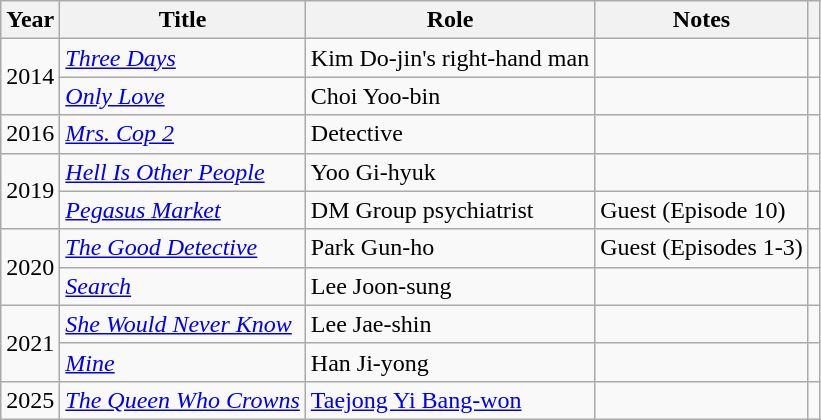<table class="wikitable sortable">
<tr>
<th>Year</th>
<th>Title</th>
<th>Role</th>
<th>Notes</th>
<th class="unsortable"></th>
</tr>
<tr>
<td rowspan="2">2014</td>
<td><em><a href='#'>Three Days</a></em></td>
<td>Kim Do-jin's right-hand man</td>
<td></td>
<td></td>
</tr>
<tr>
<td><em><a href='#'>Only Love</a></em></td>
<td>Choi Yoo-bin</td>
<td></td>
<td></td>
</tr>
<tr>
<td>2016</td>
<td><em><a href='#'>Mrs. Cop 2</a></em></td>
<td>Detective</td>
<td></td>
<td></td>
</tr>
<tr>
<td rowspan="2">2019</td>
<td><em><a href='#'>Hell Is Other People</a></em></td>
<td>Yoo Gi-hyuk</td>
<td></td>
<td></td>
</tr>
<tr>
<td><em><a href='#'>Pegasus Market</a></em></td>
<td>DM Group psychiatrist</td>
<td>Guest (Episode 10)</td>
<td></td>
</tr>
<tr>
<td rowspan="2">2020</td>
<td><em><a href='#'>The Good Detective</a></em></td>
<td>Park Gun-ho</td>
<td>Guest (Episodes 1-3)</td>
<td></td>
</tr>
<tr>
<td><em><a href='#'>Search</a></em></td>
<td>Lee Joon-sung</td>
<td></td>
<td></td>
</tr>
<tr>
<td rowspan="2">2021</td>
<td><em><a href='#'>She Would Never Know</a></em></td>
<td>Lee Jae-shin</td>
<td></td>
<td></td>
</tr>
<tr>
<td><em><a href='#'>Mine</a></em></td>
<td>Han Ji-yong</td>
<td></td>
<td></td>
</tr>
<tr>
<td>2025</td>
<td><em><a href='#'>The Queen Who Crowns</a></em></td>
<td><a href='#'>Taejong Yi Bang-won</a></td>
<td></td>
<td></td>
</tr>
</table>
